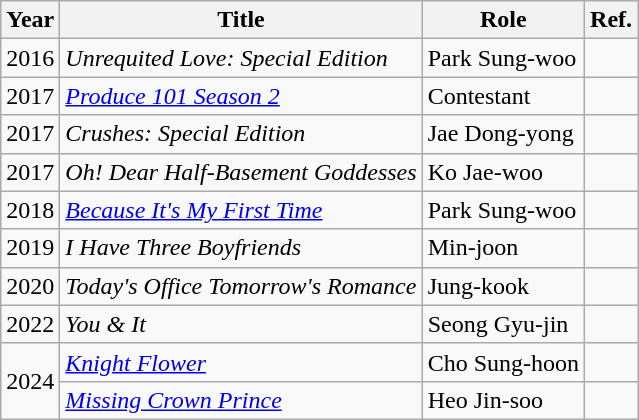<table class="wikitable">
<tr>
<th>Year</th>
<th>Title</th>
<th>Role</th>
<th>Ref.</th>
</tr>
<tr>
<td>2016</td>
<td><em>Unrequited Love: Special Edition</em></td>
<td>Park Sung-woo</td>
<td></td>
</tr>
<tr>
<td>2017</td>
<td><em><a href='#'>Produce 101 Season 2</a></em></td>
<td>Contestant</td>
<td></td>
</tr>
<tr>
<td>2017</td>
<td><em>Crushes: Special Edition</em></td>
<td>Jae Dong-yong</td>
<td></td>
</tr>
<tr>
<td>2017</td>
<td><em>Oh! Dear Half-Basement Goddesses</em></td>
<td>Ko Jae-woo</td>
<td></td>
</tr>
<tr>
<td>2018</td>
<td><em><a href='#'>Because It's My First Time</a></em></td>
<td>Park Sung-woo</td>
<td></td>
</tr>
<tr>
<td>2019</td>
<td><em>I Have Three Boyfriends</em></td>
<td>Min-joon</td>
<td></td>
</tr>
<tr>
<td>2020</td>
<td><em>Today's Office Tomorrow's Romance</em></td>
<td>Jung-kook</td>
<td></td>
</tr>
<tr>
<td>2022</td>
<td><em>You & It</em></td>
<td>Seong Gyu-jin</td>
<td></td>
</tr>
<tr>
<td rowspan="2">2024</td>
<td><em><a href='#'>Knight Flower</a></em></td>
<td>Cho Sung-hoon</td>
<td></td>
</tr>
<tr>
<td><em><a href='#'>Missing Crown Prince</a></em></td>
<td>Heo Jin-soo</td>
<td></td>
</tr>
</table>
